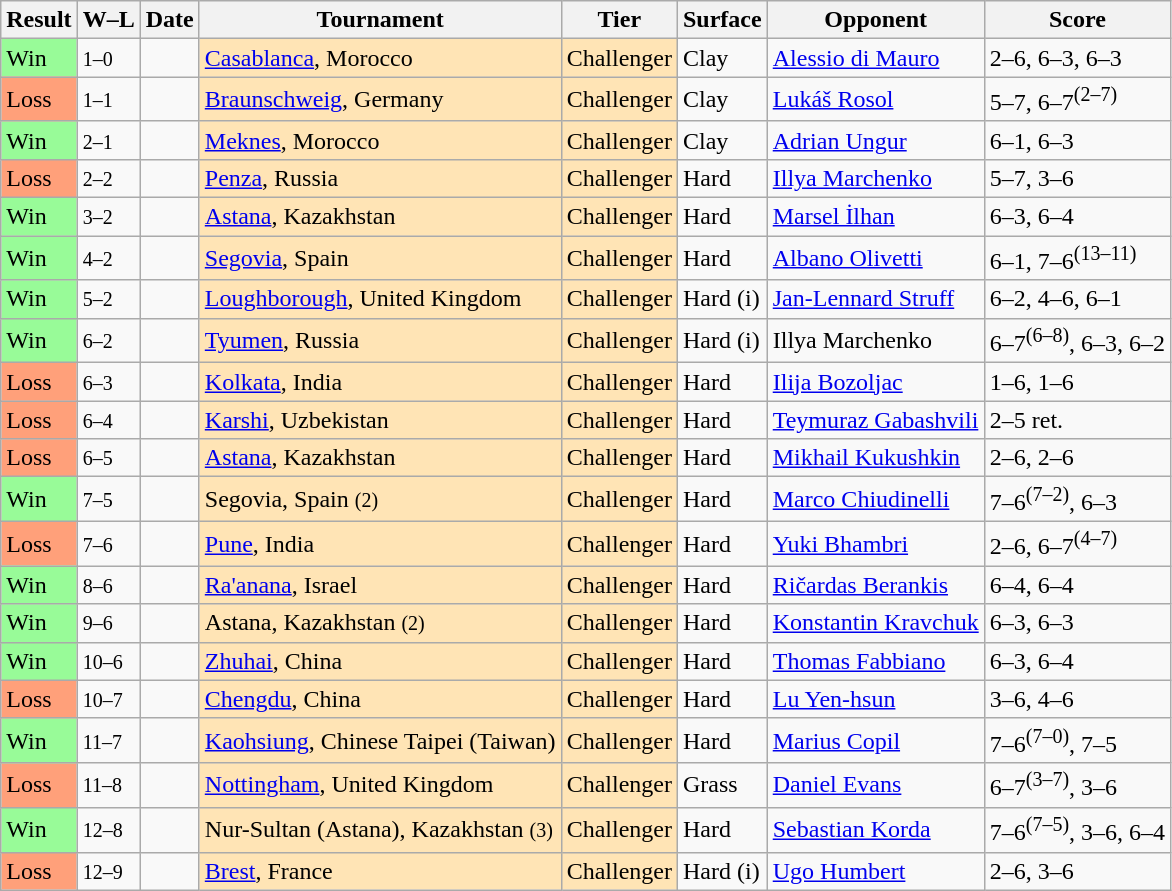<table class="sortable wikitable nowrap">
<tr>
<th>Result</th>
<th class="unsortable">W–L</th>
<th>Date</th>
<th>Tournament</th>
<th>Tier</th>
<th>Surface</th>
<th>Opponent</th>
<th class="unsortable">Score</th>
</tr>
<tr>
<td bgcolor=98FB98>Win</td>
<td><small>1–0</small></td>
<td><a href='#'></a></td>
<td style="background:moccasin;"><a href='#'>Casablanca</a>, Morocco</td>
<td style="background:moccasin;">Challenger</td>
<td>Clay</td>
<td> <a href='#'>Alessio di Mauro</a></td>
<td>2–6, 6–3, 6–3</td>
</tr>
<tr>
<td bgcolor=FFA07A>Loss</td>
<td><small>1–1</small></td>
<td><a href='#'></a></td>
<td style="background:moccasin;"><a href='#'>Braunschweig</a>, Germany</td>
<td style="background:moccasin;">Challenger</td>
<td>Clay</td>
<td> <a href='#'>Lukáš Rosol</a></td>
<td>5–7, 6–7<sup>(2–7)</sup></td>
</tr>
<tr>
<td bgcolor=98FB98>Win</td>
<td><small>2–1</small></td>
<td><a href='#'></a></td>
<td style="background:moccasin;"><a href='#'>Meknes</a>, Morocco</td>
<td style="background:moccasin;">Challenger</td>
<td>Clay</td>
<td> <a href='#'>Adrian Ungur</a></td>
<td>6–1, 6–3</td>
</tr>
<tr>
<td bgcolor=FFA07A>Loss</td>
<td><small>2–2</small></td>
<td><a href='#'></a></td>
<td style="background:moccasin;"><a href='#'>Penza</a>, Russia</td>
<td style="background:moccasin;">Challenger</td>
<td>Hard</td>
<td> <a href='#'>Illya Marchenko</a></td>
<td>5–7, 3–6</td>
</tr>
<tr>
<td bgcolor=98FB98>Win</td>
<td><small>3–2</small></td>
<td><a href='#'></a></td>
<td style="background:moccasin;"><a href='#'>Astana</a>, Kazakhstan</td>
<td style="background:moccasin;">Challenger</td>
<td>Hard</td>
<td> <a href='#'>Marsel İlhan</a></td>
<td>6–3, 6–4</td>
</tr>
<tr>
<td bgcolor=98FB98>Win</td>
<td><small>4–2</small></td>
<td><a href='#'></a></td>
<td style="background:moccasin;"><a href='#'>Segovia</a>, Spain</td>
<td style="background:moccasin;">Challenger</td>
<td>Hard</td>
<td> <a href='#'>Albano Olivetti</a></td>
<td>6–1, 7–6<sup>(13–11)</sup></td>
</tr>
<tr>
<td bgcolor=98FB98>Win</td>
<td><small>5–2</small></td>
<td><a href='#'></a></td>
<td style="background:moccasin;"><a href='#'>Loughborough</a>, United Kingdom</td>
<td style="background:moccasin;">Challenger</td>
<td>Hard (i)</td>
<td> <a href='#'>Jan-Lennard Struff</a></td>
<td>6–2, 4–6, 6–1</td>
</tr>
<tr>
<td bgcolor=98FB98>Win</td>
<td><small>6–2</small></td>
<td><a href='#'></a></td>
<td style="background:moccasin;"><a href='#'>Tyumen</a>, Russia</td>
<td style="background:moccasin;">Challenger</td>
<td>Hard (i)</td>
<td> Illya Marchenko</td>
<td>6–7<sup>(6–8)</sup>, 6–3, 6–2</td>
</tr>
<tr>
<td bgcolor=FFA07A>Loss</td>
<td><small>6–3</small></td>
<td><a href='#'></a></td>
<td style="background:moccasin;"><a href='#'>Kolkata</a>, India</td>
<td style="background:moccasin;">Challenger</td>
<td>Hard</td>
<td> <a href='#'>Ilija Bozoljac</a></td>
<td>1–6, 1–6</td>
</tr>
<tr>
<td bgcolor=FFA07A>Loss</td>
<td><small>6–4</small></td>
<td><a href='#'></a></td>
<td style="background:moccasin;"><a href='#'>Karshi</a>, Uzbekistan</td>
<td style="background:moccasin;">Challenger</td>
<td>Hard</td>
<td> <a href='#'>Teymuraz Gabashvili</a></td>
<td>2–5 ret.</td>
</tr>
<tr>
<td bgcolor=FFA07A>Loss</td>
<td><small>6–5</small></td>
<td><a href='#'></a></td>
<td style="background:moccasin;"><a href='#'>Astana</a>, Kazakhstan</td>
<td style="background:moccasin;">Challenger</td>
<td>Hard</td>
<td> <a href='#'>Mikhail Kukushkin</a></td>
<td>2–6, 2–6</td>
</tr>
<tr>
<td bgcolor=98FB98>Win</td>
<td><small>7–5</small></td>
<td><a href='#'></a></td>
<td style="background:moccasin;">Segovia, Spain <small>(2)</small></td>
<td style="background:moccasin;">Challenger</td>
<td>Hard</td>
<td> <a href='#'>Marco Chiudinelli</a></td>
<td>7–6<sup>(7–2)</sup>, 6–3</td>
</tr>
<tr>
<td bgcolor=FFA07A>Loss</td>
<td><small>7–6</small></td>
<td><a href='#'></a></td>
<td style="background:moccasin;"><a href='#'>Pune</a>, India</td>
<td style="background:moccasin;">Challenger</td>
<td>Hard</td>
<td> <a href='#'>Yuki Bhambri</a></td>
<td>2–6, 6–7<sup>(4–7)</sup></td>
</tr>
<tr>
<td bgcolor=98FB98>Win</td>
<td><small>8–6</small></td>
<td><a href='#'></a></td>
<td style="background:moccasin;"><a href='#'>Ra'anana</a>, Israel</td>
<td style="background:moccasin;">Challenger</td>
<td>Hard</td>
<td> <a href='#'>Ričardas Berankis</a></td>
<td>6–4, 6–4</td>
</tr>
<tr>
<td bgcolor=98FB98>Win</td>
<td><small>9–6</small></td>
<td><a href='#'></a></td>
<td style="background:moccasin;">Astana, Kazakhstan <small>(2)</small></td>
<td style="background:moccasin;">Challenger</td>
<td>Hard</td>
<td> <a href='#'>Konstantin Kravchuk</a></td>
<td>6–3, 6–3</td>
</tr>
<tr>
<td bgcolor=98FB98>Win</td>
<td><small>10–6</small></td>
<td><a href='#'></a></td>
<td style="background:moccasin;"><a href='#'>Zhuhai</a>, China</td>
<td style="background:moccasin;">Challenger</td>
<td>Hard</td>
<td> <a href='#'>Thomas Fabbiano</a></td>
<td>6–3, 6–4</td>
</tr>
<tr>
<td bgcolor=FFA07A>Loss</td>
<td><small>10–7</small></td>
<td><a href='#'></a></td>
<td style="background:moccasin;"><a href='#'>Chengdu</a>, China</td>
<td style="background:moccasin;">Challenger</td>
<td>Hard</td>
<td> <a href='#'>Lu Yen-hsun</a></td>
<td>3–6, 4–6</td>
</tr>
<tr>
<td bgcolor=98FB98>Win</td>
<td><small>11–7</small></td>
<td><a href='#'></a></td>
<td style="background:moccasin;"><a href='#'>Kaohsiung</a>, Chinese Taipei (Taiwan)</td>
<td style="background:moccasin;">Challenger</td>
<td>Hard</td>
<td> <a href='#'>Marius Copil</a></td>
<td>7–6<sup>(7–0)</sup>, 7–5</td>
</tr>
<tr>
<td bgcolor=FFA07A>Loss</td>
<td><small>11–8</small></td>
<td><a href='#'></a></td>
<td style="background:moccasin;"><a href='#'>Nottingham</a>, United Kingdom</td>
<td style="background:moccasin;">Challenger</td>
<td>Grass</td>
<td> <a href='#'>Daniel Evans</a></td>
<td>6–7<sup>(3–7)</sup>, 3–6</td>
</tr>
<tr>
<td bgcolor=98FB98>Win</td>
<td><small>12–8</small></td>
<td><a href='#'></a></td>
<td style="background:moccasin;">Nur-Sultan (Astana), Kazakhstan <small>(3)</small></td>
<td style="background:moccasin;">Challenger</td>
<td>Hard</td>
<td> <a href='#'>Sebastian Korda</a></td>
<td>7–6<sup>(7–5)</sup>, 3–6, 6–4</td>
</tr>
<tr>
<td bgcolor=FFA07A>Loss</td>
<td><small>12–9</small></td>
<td><a href='#'></a></td>
<td style="background:moccasin;"><a href='#'>Brest</a>, France</td>
<td style="background:moccasin;">Challenger</td>
<td>Hard (i)</td>
<td> <a href='#'>Ugo Humbert</a></td>
<td>2–6, 3–6</td>
</tr>
</table>
